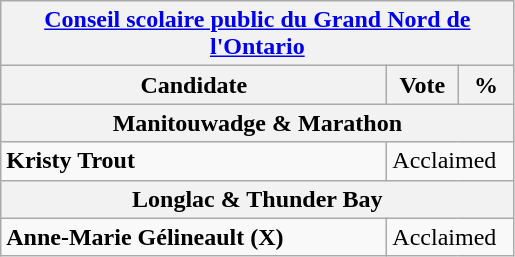<table class="wikitable">
<tr>
<th colspan="3"><strong><a href='#'>Conseil scolaire public du Grand Nord de l'Ontario</a></strong></th>
</tr>
<tr>
<th bgcolor="#DDDDFF" width="250px">Candidate</th>
<th bgcolor="#DDDDFF" width="40px">Vote</th>
<th bgcolor="#DDDDFF" width="30px">%</th>
</tr>
<tr>
<th colspan="3">Manitouwadge & Marathon</th>
</tr>
<tr>
<td><strong>Kristy Trout</strong></td>
<td colspan="2">Acclaimed</td>
</tr>
<tr>
<th colspan="3">Longlac & Thunder Bay</th>
</tr>
<tr>
<td><strong>Anne-Marie Gélineault (X)</strong></td>
<td colspan="2">Acclaimed</td>
</tr>
</table>
